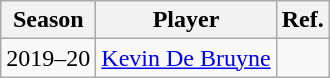<table class="wikitable">
<tr>
<th>Season</th>
<th>Player</th>
<th>Ref.</th>
</tr>
<tr>
<td>2019–20</td>
<td> <a href='#'>Kevin De Bruyne</a></td>
<td></td>
</tr>
</table>
